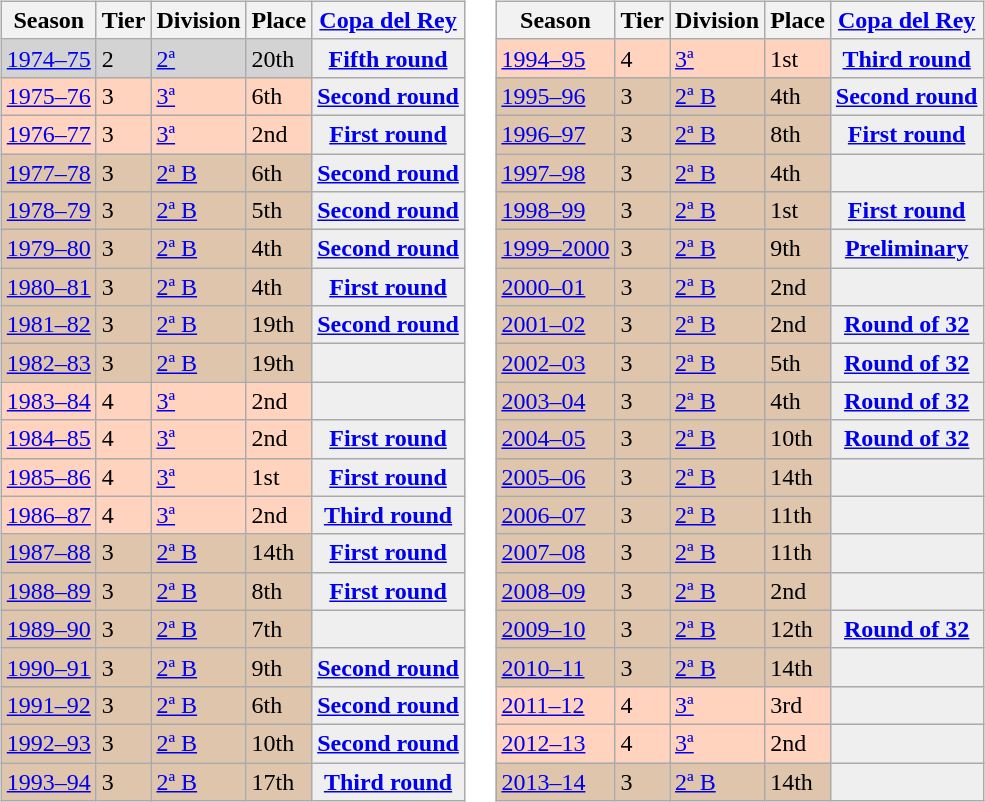<table>
<tr>
<td valign="top" width=0%><br><table class="wikitable">
<tr style="background:#f0f6fa;">
<th>Season</th>
<th>Tier</th>
<th>Division</th>
<th>Place</th>
<th><a href='#'>Copa del Rey</a></th>
</tr>
<tr>
<td style="background:#D3D3D3;"><a href='#'>1974–75</a></td>
<td style="background:#D3D3D3;">2</td>
<td style="background:#D3D3D3;"><a href='#'>2ª</a></td>
<td style="background:#D3D3D3;">20th</td>
<th style="background:#efefef;"><a href='#'>Fifth round</a></th>
</tr>
<tr>
<td style="background:#FFD3BD;"><a href='#'>1975–76</a></td>
<td style="background:#FFD3BD;">3</td>
<td style="background:#FFD3BD;"><a href='#'>3ª</a></td>
<td style="background:#FFD3BD;">6th</td>
<th style="background:#efefef;"><a href='#'>Second round</a></th>
</tr>
<tr>
<td style="background:#FFD3BD;"><a href='#'>1976–77</a></td>
<td style="background:#FFD3BD;">3</td>
<td style="background:#FFD3BD;"><a href='#'>3ª</a></td>
<td style="background:#FFD3BD;">2nd</td>
<th style="background:#efefef;"><a href='#'>First round</a></th>
</tr>
<tr>
<td style="background:#DEC5AB;"><a href='#'>1977–78</a></td>
<td style="background:#DEC5AB;">3</td>
<td style="background:#DEC5AB;"><a href='#'>2ª B</a></td>
<td style="background:#DEC5AB;">6th</td>
<th style="background:#efefef;"><a href='#'>Second round</a></th>
</tr>
<tr>
<td style="background:#DEC5AB;"><a href='#'>1978–79</a></td>
<td style="background:#DEC5AB;">3</td>
<td style="background:#DEC5AB;"><a href='#'>2ª B</a></td>
<td style="background:#DEC5AB;">5th</td>
<th style="background:#efefef;"><a href='#'>Second round</a></th>
</tr>
<tr>
<td style="background:#DEC5AB;"><a href='#'>1979–80</a></td>
<td style="background:#DEC5AB;">3</td>
<td style="background:#DEC5AB;"><a href='#'>2ª B</a></td>
<td style="background:#DEC5AB;">4th</td>
<th style="background:#efefef;"><a href='#'>Second round</a></th>
</tr>
<tr>
<td style="background:#DEC5AB;"><a href='#'>1980–81</a></td>
<td style="background:#DEC5AB;">3</td>
<td style="background:#DEC5AB;"><a href='#'>2ª B</a></td>
<td style="background:#DEC5AB;">4th</td>
<th style="background:#efefef;"><a href='#'>First round</a></th>
</tr>
<tr>
<td style="background:#DEC5AB;"><a href='#'>1981–82</a></td>
<td style="background:#DEC5AB;">3</td>
<td style="background:#DEC5AB;"><a href='#'>2ª B</a></td>
<td style="background:#DEC5AB;">19th</td>
<th style="background:#efefef;"><a href='#'>Second round</a></th>
</tr>
<tr>
<td style="background:#DEC5AB;"><a href='#'>1982–83</a></td>
<td style="background:#DEC5AB;">3</td>
<td style="background:#DEC5AB;"><a href='#'>2ª B</a></td>
<td style="background:#DEC5AB;">19th</td>
<th style="background:#efefef;"></th>
</tr>
<tr>
<td style="background:#FFD3BD;"><a href='#'>1983–84</a></td>
<td style="background:#FFD3BD;">4</td>
<td style="background:#FFD3BD;"><a href='#'>3ª</a></td>
<td style="background:#FFD3BD;">2nd</td>
<th style="background:#efefef;"></th>
</tr>
<tr>
<td style="background:#FFD3BD;"><a href='#'>1984–85</a></td>
<td style="background:#FFD3BD;">4</td>
<td style="background:#FFD3BD;"><a href='#'>3ª</a></td>
<td style="background:#FFD3BD;">2nd</td>
<th style="background:#efefef;"><a href='#'>First round</a></th>
</tr>
<tr>
<td style="background:#FFD3BD;"><a href='#'>1985–86</a></td>
<td style="background:#FFD3BD;">4</td>
<td style="background:#FFD3BD;"><a href='#'>3ª</a></td>
<td style="background:#FFD3BD;">1st</td>
<th style="background:#efefef;"><a href='#'>First round</a></th>
</tr>
<tr>
<td style="background:#FFD3BD;"><a href='#'>1986–87</a></td>
<td style="background:#FFD3BD;">4</td>
<td style="background:#FFD3BD;"><a href='#'>3ª</a></td>
<td style="background:#FFD3BD;">2nd</td>
<th style="background:#efefef;"><a href='#'>Third round</a></th>
</tr>
<tr>
<td style="background:#DEC5AB;"><a href='#'>1987–88</a></td>
<td style="background:#DEC5AB;">3</td>
<td style="background:#DEC5AB;"><a href='#'>2ª B</a></td>
<td style="background:#DEC5AB;">14th</td>
<th style="background:#efefef;"><a href='#'>First round</a></th>
</tr>
<tr>
<td style="background:#DEC5AB;"><a href='#'>1988–89</a></td>
<td style="background:#DEC5AB;">3</td>
<td style="background:#DEC5AB;"><a href='#'>2ª B</a></td>
<td style="background:#DEC5AB;">8th</td>
<th style="background:#efefef;"><a href='#'>First round</a></th>
</tr>
<tr>
<td style="background:#DEC5AB;"><a href='#'>1989–90</a></td>
<td style="background:#DEC5AB;">3</td>
<td style="background:#DEC5AB;"><a href='#'>2ª B</a></td>
<td style="background:#DEC5AB;">7th</td>
<th style="background:#efefef;"></th>
</tr>
<tr>
<td style="background:#DEC5AB;"><a href='#'>1990–91</a></td>
<td style="background:#DEC5AB;">3</td>
<td style="background:#DEC5AB;"><a href='#'>2ª B</a></td>
<td style="background:#DEC5AB;">9th</td>
<th style="background:#efefef;"><a href='#'>Second round</a></th>
</tr>
<tr>
<td style="background:#DEC5AB;"><a href='#'>1991–92</a></td>
<td style="background:#DEC5AB;">3</td>
<td style="background:#DEC5AB;"><a href='#'>2ª B</a></td>
<td style="background:#DEC5AB;">6th</td>
<th style="background:#efefef;"><a href='#'>Second round</a></th>
</tr>
<tr>
<td style="background:#DEC5AB;"><a href='#'>1992–93</a></td>
<td style="background:#DEC5AB;">3</td>
<td style="background:#DEC5AB;"><a href='#'>2ª B</a></td>
<td style="background:#DEC5AB;">10th</td>
<th style="background:#efefef;"><a href='#'>Second round</a></th>
</tr>
<tr>
<td style="background:#DEC5AB;"><a href='#'>1993–94</a></td>
<td style="background:#DEC5AB;">3</td>
<td style="background:#DEC5AB;"><a href='#'>2ª B</a></td>
<td style="background:#DEC5AB;">17th</td>
<th style="background:#efefef;"><a href='#'>Third round</a></th>
</tr>
</table>
</td>
<td valign="top" width=0%><br><table class="wikitable">
<tr style="background:#f0f6fa;">
<th>Season</th>
<th>Tier</th>
<th>Division</th>
<th>Place</th>
<th><a href='#'>Copa del Rey</a></th>
</tr>
<tr>
<td style="background:#FFD3BD;"><a href='#'>1994–95</a></td>
<td style="background:#FFD3BD;">4</td>
<td style="background:#FFD3BD;"><a href='#'>3ª</a></td>
<td style="background:#FFD3BD;">1st</td>
<th style="background:#efefef;"><a href='#'>Third round</a></th>
</tr>
<tr>
<td style="background:#DEC5AB;"><a href='#'>1995–96</a></td>
<td style="background:#DEC5AB;">3</td>
<td style="background:#DEC5AB;"><a href='#'>2ª B</a></td>
<td style="background:#DEC5AB;">4th</td>
<th style="background:#efefef;"><a href='#'>Second round</a></th>
</tr>
<tr>
<td style="background:#DEC5AB;"><a href='#'>1996–97</a></td>
<td style="background:#DEC5AB;">3</td>
<td style="background:#DEC5AB;"><a href='#'>2ª B</a></td>
<td style="background:#DEC5AB;">8th</td>
<th style="background:#efefef;"><a href='#'>First round</a></th>
</tr>
<tr>
<td style="background:#DEC5AB;"><a href='#'>1997–98</a></td>
<td style="background:#DEC5AB;">3</td>
<td style="background:#DEC5AB;"><a href='#'>2ª B</a></td>
<td style="background:#DEC5AB;">4th</td>
<th style="background:#efefef;"></th>
</tr>
<tr>
<td style="background:#DEC5AB;"><a href='#'>1998–99</a></td>
<td style="background:#DEC5AB;">3</td>
<td style="background:#DEC5AB;"><a href='#'>2ª B</a></td>
<td style="background:#DEC5AB;">1st</td>
<th style="background:#efefef;"><a href='#'>First round</a></th>
</tr>
<tr>
<td style="background:#DEC5AB;"><a href='#'>1999–2000</a></td>
<td style="background:#DEC5AB;">3</td>
<td style="background:#DEC5AB;"><a href='#'>2ª B</a></td>
<td style="background:#DEC5AB;">9th</td>
<th style="background:#efefef;"><a href='#'>Preliminary</a></th>
</tr>
<tr>
<td style="background:#DEC5AB;"><a href='#'>2000–01</a></td>
<td style="background:#DEC5AB;">3</td>
<td style="background:#DEC5AB;"><a href='#'>2ª B</a></td>
<td style="background:#DEC5AB;">2nd</td>
<th style="background:#efefef;"></th>
</tr>
<tr>
<td style="background:#DEC5AB;"><a href='#'>2001–02</a></td>
<td style="background:#DEC5AB;">3</td>
<td style="background:#DEC5AB;"><a href='#'>2ª B</a></td>
<td style="background:#DEC5AB;">2nd</td>
<th style="background:#efefef;"><a href='#'>Round of 32</a></th>
</tr>
<tr>
<td style="background:#DEC5AB;"><a href='#'>2002–03</a></td>
<td style="background:#DEC5AB;">3</td>
<td style="background:#DEC5AB;"><a href='#'>2ª B</a></td>
<td style="background:#DEC5AB;">5th</td>
<th style="background:#efefef;"><a href='#'>Round of 32</a></th>
</tr>
<tr>
<td style="background:#DEC5AB;"><a href='#'>2003–04</a></td>
<td style="background:#DEC5AB;">3</td>
<td style="background:#DEC5AB;"><a href='#'>2ª B</a></td>
<td style="background:#DEC5AB;">4th</td>
<th style="background:#efefef;"><a href='#'>Round of 32</a></th>
</tr>
<tr>
<td style="background:#DEC5AB;"><a href='#'>2004–05</a></td>
<td style="background:#DEC5AB;">3</td>
<td style="background:#DEC5AB;"><a href='#'>2ª B</a></td>
<td style="background:#DEC5AB;">10th</td>
<th style="background:#efefef;"><a href='#'>Round of 32</a></th>
</tr>
<tr>
<td style="background:#DEC5AB;"><a href='#'>2005–06</a></td>
<td style="background:#DEC5AB;">3</td>
<td style="background:#DEC5AB;"><a href='#'>2ª B</a></td>
<td style="background:#DEC5AB;">14th</td>
<th style="background:#efefef;"></th>
</tr>
<tr>
<td style="background:#DEC5AB;"><a href='#'>2006–07</a></td>
<td style="background:#DEC5AB;">3</td>
<td style="background:#DEC5AB;"><a href='#'>2ª B</a></td>
<td style="background:#DEC5AB;">11th</td>
<th style="background:#efefef;"></th>
</tr>
<tr>
<td style="background:#DEC5AB;"><a href='#'>2007–08</a></td>
<td style="background:#DEC5AB;">3</td>
<td style="background:#DEC5AB;"><a href='#'>2ª B</a></td>
<td style="background:#DEC5AB;">11th</td>
<th style="background:#efefef;"></th>
</tr>
<tr>
<td style="background:#DEC5AB;"><a href='#'>2008–09</a></td>
<td style="background:#DEC5AB;">3</td>
<td style="background:#DEC5AB;"><a href='#'>2ª B</a></td>
<td style="background:#DEC5AB;">2nd</td>
<th style="background:#efefef;"></th>
</tr>
<tr>
<td style="background:#DEC5AB;"><a href='#'>2009–10</a></td>
<td style="background:#DEC5AB;">3</td>
<td style="background:#DEC5AB;"><a href='#'>2ª B</a></td>
<td style="background:#DEC5AB;">12th</td>
<th style="background:#efefef;"><a href='#'>Round of 32</a></th>
</tr>
<tr>
<td style="background:#DEC5AB;"><a href='#'>2010–11</a></td>
<td style="background:#DEC5AB;">3</td>
<td style="background:#DEC5AB;"><a href='#'>2ª B</a></td>
<td style="background:#DEC5AB;">14th</td>
<th style="background:#efefef;"></th>
</tr>
<tr>
<td style="background:#FFD3BD;"><a href='#'>2011–12</a></td>
<td style="background:#FFD3BD;">4</td>
<td style="background:#FFD3BD;"><a href='#'>3ª</a></td>
<td style="background:#FFD3BD;">3rd</td>
<th style="background:#efefef;"></th>
</tr>
<tr>
<td style="background:#FFD3BD;"><a href='#'>2012–13</a></td>
<td style="background:#FFD3BD;">4</td>
<td style="background:#FFD3BD;"><a href='#'>3ª</a></td>
<td style="background:#FFD3BD;">2nd</td>
<th style="background:#efefef;"></th>
</tr>
<tr>
<td style="background:#DEC5AB;"><a href='#'>2013–14</a></td>
<td style="background:#DEC5AB;">3</td>
<td style="background:#DEC5AB;"><a href='#'>2ª B</a></td>
<td style="background:#DEC5AB;">14th</td>
<th style="background:#efefef;"></th>
</tr>
</table>
</td>
</tr>
</table>
